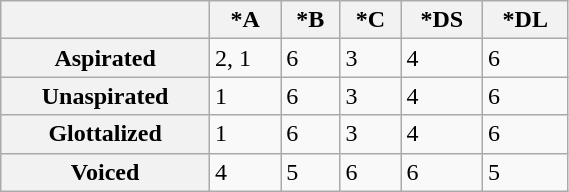<table class="wikitable" style="margin:auto:" align="center" style="text-align:center" width="30%">
<tr>
<th></th>
<th>*A</th>
<th>*B</th>
<th>*C</th>
<th>*DS</th>
<th>*DL</th>
</tr>
<tr>
<th>Aspirated</th>
<td>2, 1</td>
<td>6</td>
<td>3</td>
<td>4</td>
<td>6</td>
</tr>
<tr>
<th>Unaspirated</th>
<td>1</td>
<td>6</td>
<td>3</td>
<td>4</td>
<td>6</td>
</tr>
<tr>
<th>Glottalized</th>
<td>1</td>
<td>6</td>
<td>3</td>
<td>4</td>
<td>6</td>
</tr>
<tr>
<th>Voiced</th>
<td>4</td>
<td>5</td>
<td>6</td>
<td>6</td>
<td>5</td>
</tr>
</table>
